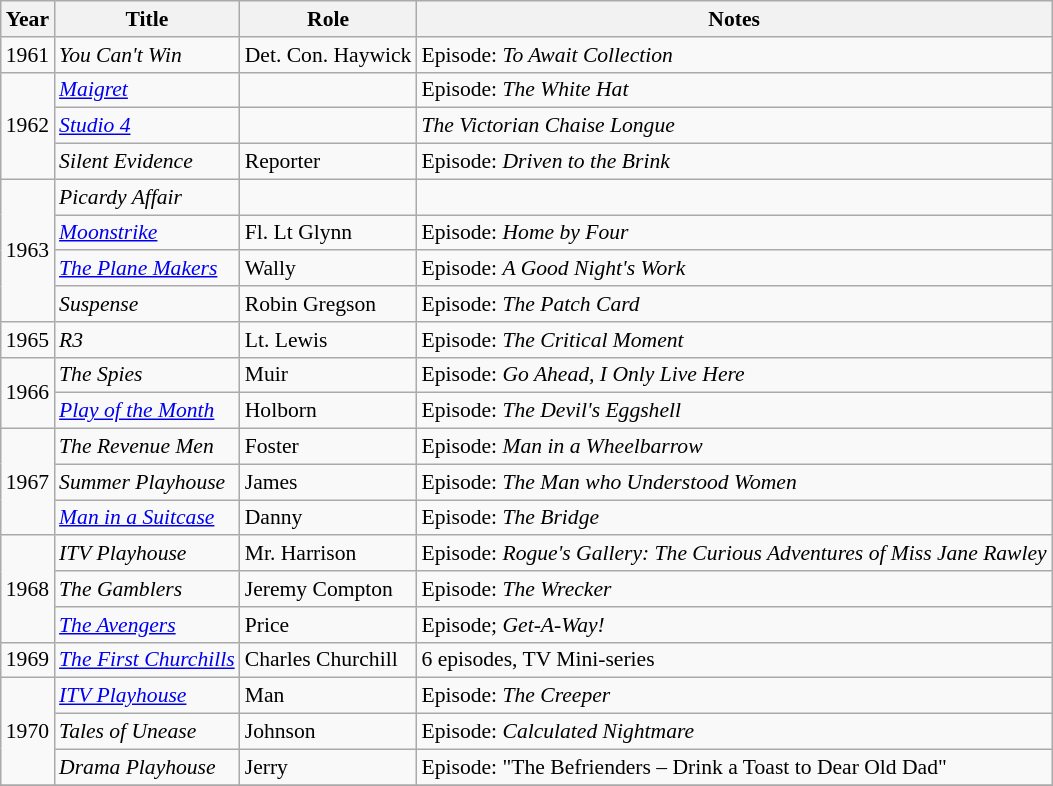<table class="wikitable" style="font-size: 90%;">
<tr>
<th>Year</th>
<th>Title</th>
<th>Role</th>
<th>Notes</th>
</tr>
<tr>
<td>1961</td>
<td><em>You Can't Win</em></td>
<td>Det. Con. Haywick</td>
<td>Episode: <em>To Await Collection</em></td>
</tr>
<tr>
<td rowspan="3">1962</td>
<td><em><a href='#'>Maigret</a></em></td>
<td></td>
<td>Episode: <em>The White Hat</em></td>
</tr>
<tr>
<td><em><a href='#'>Studio 4</a></em></td>
<td></td>
<td><em>The Victorian Chaise Longue</em></td>
</tr>
<tr>
<td><em>Silent Evidence</em></td>
<td>Reporter</td>
<td>Episode: <em>Driven to the Brink</em></td>
</tr>
<tr>
<td rowspan="4">1963</td>
<td><em>Picardy Affair</em></td>
<td></td>
<td></td>
</tr>
<tr>
<td><em><a href='#'>Moonstrike</a></em></td>
<td>Fl. Lt Glynn</td>
<td>Episode: <em>Home by Four</em></td>
</tr>
<tr>
<td><em><a href='#'>The Plane Makers</a></em></td>
<td>Wally</td>
<td>Episode: <em>A Good Night's Work</em></td>
</tr>
<tr>
<td><em>Suspense</em></td>
<td>Robin Gregson</td>
<td>Episode: <em>The Patch Card</em></td>
</tr>
<tr>
<td>1965</td>
<td><em>R3</em></td>
<td>Lt. Lewis</td>
<td>Episode: <em>The Critical Moment</em></td>
</tr>
<tr>
<td rowspan="2">1966</td>
<td><em>The Spies</em></td>
<td>Muir</td>
<td>Episode: <em>Go Ahead, I Only Live Here</em></td>
</tr>
<tr>
<td><em><a href='#'>Play of the Month</a></em></td>
<td>Holborn</td>
<td>Episode: <em>The Devil's Eggshell</em></td>
</tr>
<tr>
<td rowspan="3">1967</td>
<td><em>The Revenue Men</em></td>
<td>Foster</td>
<td>Episode: <em>Man in a Wheelbarrow</em></td>
</tr>
<tr>
<td><em>Summer Playhouse</em></td>
<td>James</td>
<td>Episode: <em>The Man who Understood Women</em></td>
</tr>
<tr>
<td><em><a href='#'>Man in a Suitcase</a></em></td>
<td>Danny</td>
<td>Episode: <em>The Bridge</em></td>
</tr>
<tr>
<td rowspan="3">1968</td>
<td><em>ITV Playhouse</em></td>
<td>Mr. Harrison</td>
<td>Episode: <em>Rogue's Gallery: The Curious Adventures of Miss Jane Rawley</em></td>
</tr>
<tr>
<td><em>The Gamblers</em></td>
<td>Jeremy Compton</td>
<td>Episode: <em>The Wrecker</em></td>
</tr>
<tr>
<td><em><a href='#'>The Avengers</a></em></td>
<td>Price</td>
<td>Episode; <em>Get-A-Way!</em></td>
</tr>
<tr>
<td>1969</td>
<td><em><a href='#'>The First Churchills</a></em></td>
<td>Charles Churchill</td>
<td>6 episodes, TV Mini-series</td>
</tr>
<tr>
<td rowspan="3">1970</td>
<td><em><a href='#'>ITV Playhouse</a></em></td>
<td>Man</td>
<td>Episode: <em>The Creeper</em></td>
</tr>
<tr>
<td><em>Tales of Unease</em></td>
<td>Johnson</td>
<td>Episode: <em>Calculated Nightmare</em></td>
</tr>
<tr>
<td><em>Drama Playhouse</em></td>
<td>Jerry</td>
<td>Episode: "The Befrienders – Drink a Toast to Dear Old Dad"</td>
</tr>
<tr>
</tr>
</table>
